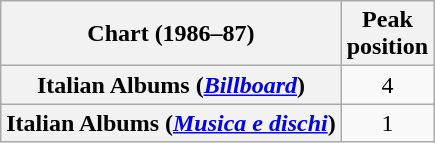<table class="wikitable sortable plainrowheaders" style="text-align:center">
<tr>
<th scope="col">Chart (1986–87)</th>
<th scope="col">Peak<br>position</th>
</tr>
<tr>
<th scope="row">Italian Albums (<em><a href='#'>Billboard</a></em>)</th>
<td>4</td>
</tr>
<tr>
<th scope="row">Italian Albums (<em><a href='#'>Musica e dischi</a></em>)</th>
<td>1</td>
</tr>
</table>
